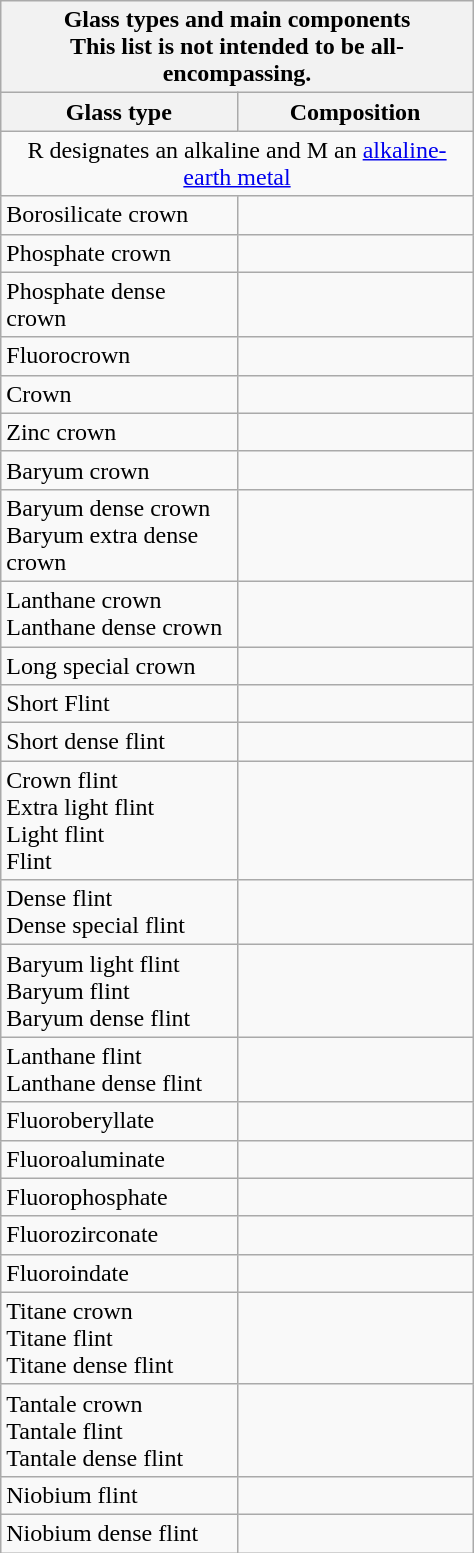<table class="wikitable mw-collapsible mw-collapsed droite" width="25%">
<tr>
<th colspan="2">Glass types and main components<br>This list is not intended to be all-encompassing.</th>
</tr>
<tr>
<th width="50%" scope="col">Glass type</th>
<th width="50%" scope="col">Composition</th>
</tr>
<tr>
<td colspan="2" align="center">R designates an alkaline and M an <a href='#'>alkaline-earth metal</a></td>
</tr>
<tr>
<td>Borosilicate crown</td>
<td></td>
</tr>
<tr>
<td>Phosphate crown</td>
<td></td>
</tr>
<tr>
<td>Phosphate dense crown</td>
<td></td>
</tr>
<tr>
<td>Fluorocrown</td>
<td></td>
</tr>
<tr>
<td>Crown</td>
<td></td>
</tr>
<tr>
<td>Zinc crown</td>
<td></td>
</tr>
<tr>
<td>Baryum crown</td>
<td></td>
</tr>
<tr>
<td>Baryum dense crown<br>Baryum extra dense crown</td>
<td></td>
</tr>
<tr>
<td>Lanthane crown<br>Lanthane dense crown</td>
<td></td>
</tr>
<tr>
<td>Long special crown</td>
<td></td>
</tr>
<tr>
<td>Short Flint</td>
<td></td>
</tr>
<tr>
<td>Short dense flint</td>
<td></td>
</tr>
<tr>
<td>Crown flint<br>Extra light flint<br>Light flint<br>Flint</td>
<td></td>
</tr>
<tr>
<td>Dense flint<br>Dense special flint</td>
<td></td>
</tr>
<tr>
<td>Baryum light flint<br>Baryum flint<br>Baryum dense flint</td>
<td></td>
</tr>
<tr>
<td>Lanthane flint<br>Lanthane dense flint</td>
<td></td>
</tr>
<tr>
<td>Fluoroberyllate</td>
<td></td>
</tr>
<tr>
<td>Fluoroaluminate</td>
<td></td>
</tr>
<tr>
<td>Fluorophosphate</td>
<td></td>
</tr>
<tr>
<td>Fluorozirconate</td>
<td></td>
</tr>
<tr>
<td>Fluoroindate</td>
<td></td>
</tr>
<tr>
<td>Titane crown<br>Titane flint<br>Titane dense flint</td>
<td></td>
</tr>
<tr>
<td>Tantale crown<br>Tantale flint<br>Tantale dense flint</td>
<td></td>
</tr>
<tr>
<td>Niobium flint</td>
<td></td>
</tr>
<tr>
<td>Niobium dense flint</td>
<td></td>
</tr>
</table>
